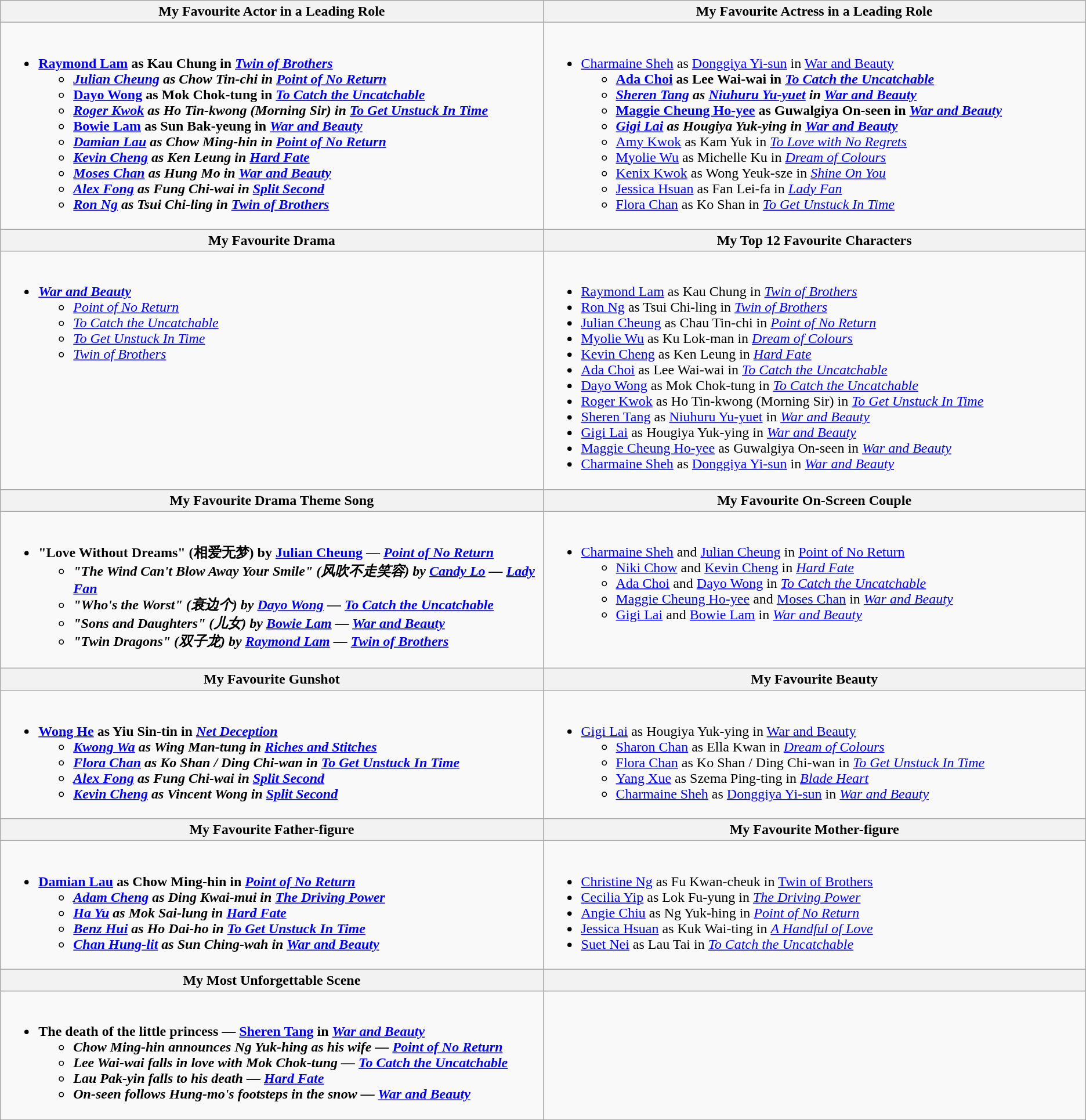<table class="wikitable">
<tr>
<th style="width:50%;">My Favourite Actor in a Leading Role</th>
<th style="width:50%;">My Favourite Actress in a Leading Role</th>
</tr>
<tr>
<td valign="top"><br><ul><li><strong><a href='#'>Raymond Lam</a> as Kau Chung in <em><a href='#'>Twin of Brothers</a><strong><em><ul><li></strong><a href='#'>Julian Cheung</a> as Chow Tin-chi in </em><a href='#'>Point of No Return</a></em></strong></li><li><strong><a href='#'>Dayo Wong</a> as Mok Chok-tung in <em><a href='#'>To Catch the Uncatchable</a><strong><em></li><li></strong><a href='#'>Roger Kwok</a> as Ho Tin-kwong (Morning Sir) in </em><a href='#'>To Get Unstuck In Time</a></em></strong></li><li><strong><a href='#'>Bowie Lam</a> as Sun Bak-yeung in <em><a href='#'>War and Beauty</a><strong><em></li><li><a href='#'>Damian Lau</a> as Chow Ming-hin in </em><a href='#'>Point of No Return</a><em></li><li><a href='#'>Kevin Cheng</a> as Ken Leung in </em><a href='#'>Hard Fate</a><em></li><li><a href='#'>Moses Chan</a> as Hung Mo in </em><a href='#'>War and Beauty</a><em></li><li><a href='#'>Alex Fong</a> as Fung Chi-wai in </em><a href='#'>Split Second</a><em></li><li><a href='#'>Ron Ng</a> as Tsui Chi-ling in </em><a href='#'>Twin of Brothers</a><em></li></ul></li></ul></td>
<td valign="top"><br><ul><li></strong><a href='#'>Charmaine Sheh</a> as <a href='#'>Donggiya Yi-sun</a> in </em><a href='#'>War and Beauty</a></em></strong><ul><li><strong><a href='#'>Ada Choi</a> as Lee Wai-wai in <em><a href='#'>To Catch the Uncatchable</a><strong><em></li><li></strong><a href='#'>Sheren Tang</a> as <a href='#'>Niuhuru Yu-yuet</a> in </em><a href='#'>War and Beauty</a></em></strong></li><li><strong><a href='#'>Maggie Cheung Ho-yee</a> as Guwalgiya On-seen in <em><a href='#'>War and Beauty</a><strong><em></li><li></strong><a href='#'>Gigi Lai</a> as Hougiya Yuk-ying in </em><a href='#'>War and Beauty</a></em></strong></li><li><a href='#'>Amy Kwok</a> as Kam Yuk in <em><a href='#'>To Love with No Regrets</a></em></li><li><a href='#'>Myolie Wu</a> as Michelle Ku in <em><a href='#'>Dream of Colours</a></em></li><li><a href='#'>Kenix Kwok</a> as Wong Yeuk-sze in <em><a href='#'>Shine On You</a></em></li><li><a href='#'>Jessica Hsuan</a> as Fan Lei-fa in <em><a href='#'>Lady Fan</a></em></li><li><a href='#'>Flora Chan</a> as Ko Shan in <em><a href='#'>To Get Unstuck In Time</a></em></li></ul></li></ul></td>
</tr>
<tr>
<th style="width:50%;">My Favourite Drama</th>
<th style="width:50%;">My Top 12 Favourite Characters</th>
</tr>
<tr>
<td valign="top"><br><ul><li><strong><em><a href='#'>War and Beauty</a></em></strong><ul><li><em><a href='#'>Point of No Return</a></em></li><li><em><a href='#'>To Catch the Uncatchable</a></em></li><li><em><a href='#'>To Get Unstuck In Time</a></em></li><li><em><a href='#'>Twin of Brothers</a></em></li></ul></li></ul></td>
<td valign="top"><br><ul><li><a href='#'>Raymond Lam</a> as Kau Chung in <em><a href='#'>Twin of Brothers</a></em></li><li><a href='#'>Ron Ng</a> as Tsui Chi-ling in <em><a href='#'>Twin of Brothers</a></em></li><li><a href='#'>Julian Cheung</a> as Chau Tin-chi in <em><a href='#'>Point of No Return</a></em></li><li><a href='#'>Myolie Wu</a> as Ku Lok-man in <em><a href='#'>Dream of Colours</a></em></li><li><a href='#'>Kevin Cheng</a> as Ken Leung in <em><a href='#'>Hard Fate</a></em></li><li><a href='#'>Ada Choi</a> as Lee Wai-wai in <em><a href='#'>To Catch the Uncatchable</a></em></li><li><a href='#'>Dayo Wong</a> as Mok Chok-tung in <em><a href='#'>To Catch the Uncatchable</a></em></li><li><a href='#'>Roger Kwok</a> as Ho Tin-kwong (Morning Sir) in <em><a href='#'>To Get Unstuck In Time</a></em></li><li><a href='#'>Sheren Tang</a> as <a href='#'>Niuhuru Yu-yuet</a> in <em><a href='#'>War and Beauty</a></em></li><li><a href='#'>Gigi Lai</a> as Hougiya Yuk-ying in <em><a href='#'>War and Beauty</a></em></li><li><a href='#'>Maggie Cheung Ho-yee</a> as Guwalgiya On-seen in <em><a href='#'>War and Beauty</a></em></li><li><a href='#'>Charmaine Sheh</a> as <a href='#'>Donggiya Yi-sun</a> in <em><a href='#'>War and Beauty</a></em></li></ul></td>
</tr>
<tr>
<th style="width:50%;">My Favourite Drama Theme Song</th>
<th style="width:50%;">My Favourite On-Screen Couple</th>
</tr>
<tr>
<td valign="top"><br><ul><li><strong>"Love Without Dreams" (相爱无梦) by <a href='#'>Julian Cheung</a> — <em><a href='#'>Point of No Return</a><strong><em><ul><li>"The Wind Can't Blow Away Your Smile" (风吹不走笑容) by <a href='#'>Candy Lo</a> — </em><a href='#'>Lady Fan</a><em></li><li>"Who's the Worst" (衰边个) by <a href='#'>Dayo Wong</a> — </em><a href='#'>To Catch the Uncatchable</a><em></li><li>"Sons and Daughters" (儿女) by <a href='#'>Bowie Lam</a> — </em><a href='#'>War and Beauty</a><em></li><li>"Twin Dragons" (双子龙) by <a href='#'>Raymond Lam</a> — </em><a href='#'>Twin of Brothers</a><em></li></ul></li></ul></td>
<td valign="top"><br><ul><li></strong><a href='#'>Charmaine Sheh</a> and <a href='#'>Julian Cheung</a> in </em><a href='#'>Point of No Return</a></em></strong><ul><li><a href='#'>Niki Chow</a> and <a href='#'>Kevin Cheng</a> in <em><a href='#'>Hard Fate</a></em></li><li><a href='#'>Ada Choi</a> and <a href='#'>Dayo Wong</a> in <em><a href='#'>To Catch the Uncatchable</a></em></li><li><a href='#'>Maggie Cheung Ho-yee</a> and <a href='#'>Moses Chan</a> in <em><a href='#'>War and Beauty</a></em></li><li><a href='#'>Gigi Lai</a> and <a href='#'>Bowie Lam</a> in <em><a href='#'>War and Beauty</a></em></li></ul></li></ul></td>
</tr>
<tr>
<th style="width:50%;">My Favourite Gunshot</th>
<th style="width:50%;">My Favourite Beauty</th>
</tr>
<tr>
<td valign="top"><br><ul><li><strong><a href='#'>Wong He</a> as Yiu Sin-tin in <em><a href='#'>Net Deception</a><strong><em><ul><li><a href='#'>Kwong Wa</a> as Wing Man-tung in </em><a href='#'>Riches and Stitches</a><em></li><li><a href='#'>Flora Chan</a> as Ko Shan / Ding Chi-wan in </em><a href='#'>To Get Unstuck In Time</a><em></li><li><a href='#'>Alex Fong</a> as Fung Chi-wai in </em><a href='#'>Split Second</a><em></li><li><a href='#'>Kevin Cheng</a> as Vincent Wong in </em><a href='#'>Split Second</a><em></li></ul></li></ul></td>
<td valign="top"><br><ul><li></strong><a href='#'>Gigi Lai</a> as Hougiya Yuk-ying in </em><a href='#'>War and Beauty</a></em></strong><ul><li><a href='#'>Sharon Chan</a> as Ella Kwan in <em><a href='#'>Dream of Colours</a></em></li><li><a href='#'>Flora Chan</a> as Ko Shan / Ding Chi-wan in <em><a href='#'>To Get Unstuck In Time</a></em></li><li><a href='#'>Yang Xue</a> as Szema Ping-ting in <em><a href='#'>Blade Heart</a></em></li><li><a href='#'>Charmaine Sheh</a> as <a href='#'>Donggiya Yi-sun</a> in <em><a href='#'>War and Beauty</a></em></li></ul></li></ul></td>
</tr>
<tr>
<th style="width:50%;">My Favourite Father-figure</th>
<th style="width:50%;">My Favourite Mother-figure</th>
</tr>
<tr>
<td valign="top"><br><ul><li><strong><a href='#'>Damian Lau</a> as Chow Ming-hin in <em><a href='#'>Point of No Return</a><strong><em><ul><li><a href='#'>Adam Cheng</a> as Ding Kwai-mui in </em><a href='#'>The Driving Power</a><em></li><li><a href='#'>Ha Yu</a> as Mok Sai-lung in </em><a href='#'>Hard Fate</a><em></li><li><a href='#'>Benz Hui</a> as Ho Dai-ho in </em><a href='#'>To Get Unstuck In Time</a><em></li><li><a href='#'>Chan Hung-lit</a> as Sun Ching-wah in </em><a href='#'>War and Beauty</a><em></li></ul></li></ul></td>
<td valign="top"><br><ul><li></strong><a href='#'>Christine Ng</a> as Fu Kwan-cheuk in </em><a href='#'>Twin of Brothers</a></em></strong></li><li><a href='#'>Cecilia Yip</a> as Lok Fu-yung in <em><a href='#'>The Driving Power</a></em></li><li><a href='#'>Angie Chiu</a> as Ng Yuk-hing in <em><a href='#'>Point of No Return</a></em></li><li><a href='#'>Jessica Hsuan</a> as Kuk Wai-ting in <em><a href='#'>A Handful of Love</a></em></li><li><a href='#'>Suet Nei</a> as Lau Tai in <em><a href='#'>To Catch the Uncatchable</a></em></li></ul></td>
</tr>
<tr>
<th style="width:50%;">My Most Unforgettable Scene</th>
<th style="width:50%;"></th>
</tr>
<tr>
<td valign="top"><br><ul><li><strong>The death of the little princess — <a href='#'>Sheren Tang</a> in <em><a href='#'>War and Beauty</a><strong><em><ul><li>Chow Ming-hin announces Ng Yuk-hing as his wife — </em><a href='#'>Point of No Return</a><em></li><li>Lee Wai-wai falls in love with Mok Chok-tung — </em><a href='#'>To Catch the Uncatchable</a><em></li><li>Lau Pak-yin falls to his death — </em><a href='#'>Hard Fate</a><em></li><li>On-seen follows Hung-mo's footsteps in the snow — </em><a href='#'>War and Beauty</a><em></li></ul></li></ul></td>
<td valign="top"></td>
</tr>
</table>
